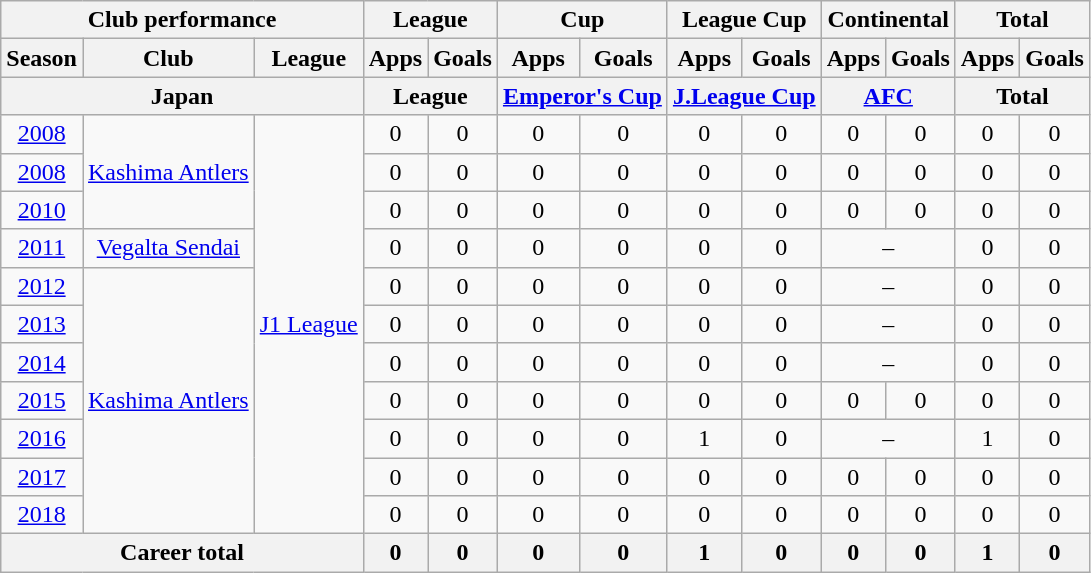<table class="wikitable" style="text-align:center">
<tr>
<th colspan=3>Club performance</th>
<th colspan=2>League</th>
<th colspan=2>Cup</th>
<th colspan=2>League Cup</th>
<th colspan=2>Continental</th>
<th colspan=2>Total</th>
</tr>
<tr>
<th>Season</th>
<th>Club</th>
<th>League</th>
<th>Apps</th>
<th>Goals</th>
<th>Apps</th>
<th>Goals</th>
<th>Apps</th>
<th>Goals</th>
<th>Apps</th>
<th>Goals</th>
<th>Apps</th>
<th>Goals</th>
</tr>
<tr>
<th colspan=3>Japan</th>
<th colspan=2>League</th>
<th colspan=2><a href='#'>Emperor's Cup</a></th>
<th colspan=2><a href='#'>J.League Cup</a></th>
<th colspan=2><a href='#'>AFC</a></th>
<th colspan=2>Total</th>
</tr>
<tr>
<td><a href='#'>2008</a></td>
<td rowspan="3"><a href='#'>Kashima Antlers</a></td>
<td rowspan="11"><a href='#'>J1 League</a></td>
<td>0</td>
<td>0</td>
<td>0</td>
<td>0</td>
<td>0</td>
<td>0</td>
<td>0</td>
<td>0</td>
<td>0</td>
<td>0</td>
</tr>
<tr>
<td><a href='#'>2008</a></td>
<td>0</td>
<td>0</td>
<td>0</td>
<td>0</td>
<td>0</td>
<td>0</td>
<td>0</td>
<td>0</td>
<td>0</td>
<td>0</td>
</tr>
<tr>
<td><a href='#'>2010</a></td>
<td>0</td>
<td>0</td>
<td>0</td>
<td>0</td>
<td>0</td>
<td>0</td>
<td>0</td>
<td>0</td>
<td>0</td>
<td>0</td>
</tr>
<tr>
<td><a href='#'>2011</a></td>
<td><a href='#'>Vegalta Sendai</a></td>
<td>0</td>
<td>0</td>
<td>0</td>
<td>0</td>
<td>0</td>
<td>0</td>
<td colspan="2">–</td>
<td>0</td>
<td>0</td>
</tr>
<tr>
<td><a href='#'>2012</a></td>
<td rowspan="7"><a href='#'>Kashima Antlers</a></td>
<td>0</td>
<td>0</td>
<td>0</td>
<td>0</td>
<td>0</td>
<td>0</td>
<td colspan="2">–</td>
<td>0</td>
<td>0</td>
</tr>
<tr>
<td><a href='#'>2013</a></td>
<td>0</td>
<td>0</td>
<td>0</td>
<td>0</td>
<td>0</td>
<td>0</td>
<td colspan="2">–</td>
<td>0</td>
<td>0</td>
</tr>
<tr>
<td><a href='#'>2014</a></td>
<td>0</td>
<td>0</td>
<td>0</td>
<td>0</td>
<td>0</td>
<td>0</td>
<td colspan="2">–</td>
<td>0</td>
<td>0</td>
</tr>
<tr>
<td><a href='#'>2015</a></td>
<td>0</td>
<td>0</td>
<td>0</td>
<td>0</td>
<td>0</td>
<td>0</td>
<td>0</td>
<td>0</td>
<td>0</td>
<td>0</td>
</tr>
<tr>
<td><a href='#'>2016</a></td>
<td>0</td>
<td>0</td>
<td>0</td>
<td>0</td>
<td>1</td>
<td>0</td>
<td colspan="2">–</td>
<td>1</td>
<td>0</td>
</tr>
<tr>
<td><a href='#'>2017</a></td>
<td>0</td>
<td>0</td>
<td>0</td>
<td>0</td>
<td>0</td>
<td>0</td>
<td>0</td>
<td>0</td>
<td>0</td>
<td>0</td>
</tr>
<tr>
<td><a href='#'>2018</a></td>
<td>0</td>
<td>0</td>
<td>0</td>
<td>0</td>
<td>0</td>
<td>0</td>
<td>0</td>
<td>0</td>
<td>0</td>
<td>0</td>
</tr>
<tr>
<th colspan=3>Career total</th>
<th>0</th>
<th>0</th>
<th>0</th>
<th>0</th>
<th>1</th>
<th>0</th>
<th>0</th>
<th>0</th>
<th>1</th>
<th>0</th>
</tr>
</table>
